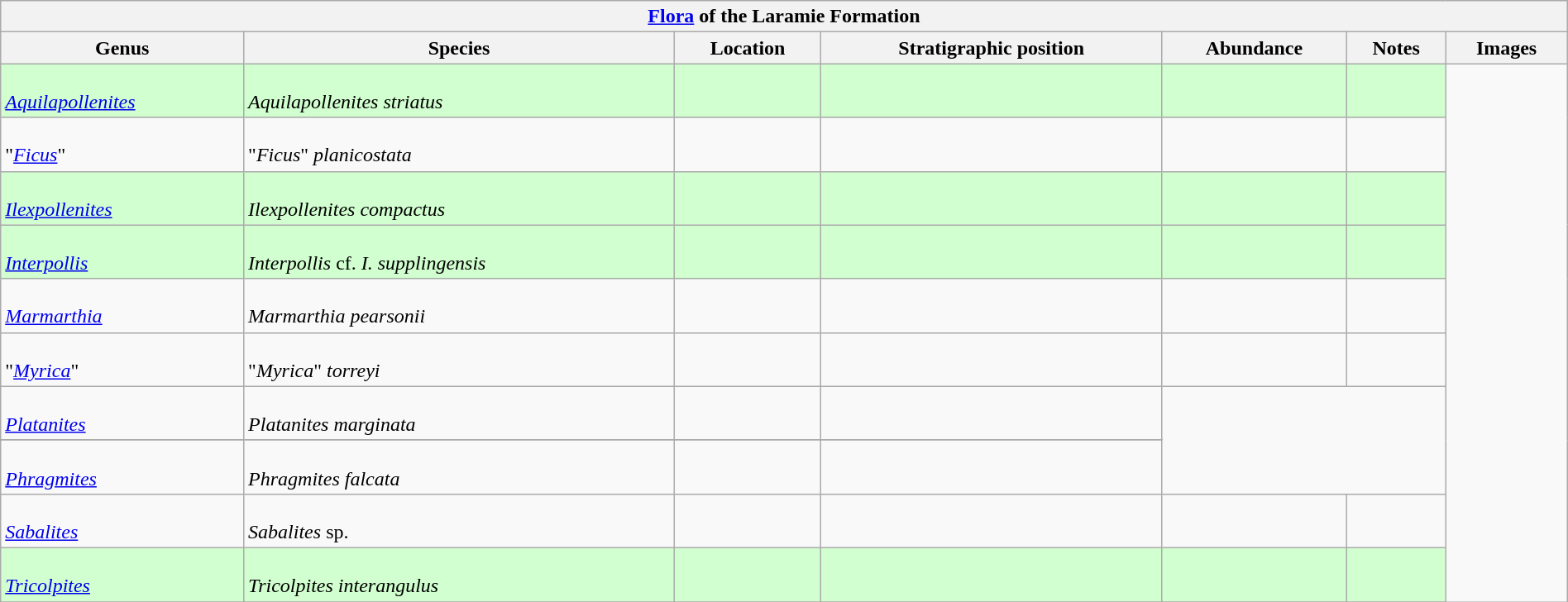<table class="wikitable" align="center" width="100%">
<tr>
<th colspan="7" align="center"><strong><a href='#'>Flora</a> of the Laramie Formation</strong></th>
</tr>
<tr>
<th>Genus</th>
<th>Species</th>
<th>Location</th>
<th>Stratigraphic position</th>
<th>Abundance</th>
<th>Notes</th>
<th>Images</th>
</tr>
<tr>
<td style="background:#D1FFCF;"><br><em><a href='#'>Aquilapollenites</a></em></td>
<td style="background:#D1FFCF;"><br><em>Aquilapollenites striatus</em></td>
<td style="background:#D1FFCF;"></td>
<td style="background:#D1FFCF;"></td>
<td style="background:#D1FFCF;"></td>
<td style="background:#D1FFCF;"></td>
<td rowspan="99"><br>
</td>
</tr>
<tr>
<td><br>"<em><a href='#'>Ficus</a></em>"</td>
<td><br>"<em>Ficus</em>" <em>planicostata</em></td>
<td></td>
<td></td>
<td></td>
<td></td>
</tr>
<tr>
<td style="background:#D1FFCF;"><br><em><a href='#'>Ilexpollenites</a></em></td>
<td style="background:#D1FFCF;"><br><em>Ilexpollenites compactus</em></td>
<td style="background:#D1FFCF;"></td>
<td style="background:#D1FFCF;"></td>
<td style="background:#D1FFCF;"></td>
<td style="background:#D1FFCF;"></td>
</tr>
<tr>
<td style="background:#D1FFCF;"><br><em><a href='#'>Interpollis</a></em></td>
<td style="background:#D1FFCF;"><br><em>Interpollis</em> cf. <em>I. supplingensis</em></td>
<td style="background:#D1FFCF;"></td>
<td style="background:#D1FFCF;"></td>
<td style="background:#D1FFCF;"></td>
<td style="background:#D1FFCF;"></td>
</tr>
<tr>
<td><br><em><a href='#'>Marmarthia</a></em></td>
<td><br><em>Marmarthia pearsonii</em></td>
<td></td>
<td></td>
<td></td>
<td></td>
</tr>
<tr>
<td><br>"<em><a href='#'>Myrica</a></em>"</td>
<td><br>"<em>Myrica</em>" <em>torreyi</em></td>
<td></td>
<td></td>
<td></td>
<td></td>
</tr>
<tr>
<td><br><em><a href='#'>Platanites</a></em></td>
<td><br><em>Platanites marginata</em></td>
<td></td>
<td></td>
</tr>
<tr>
</tr>
<tr>
<td><br><em><a href='#'>Phragmites</a></em></td>
<td><br><em>	Phragmites falcata</em></td>
<td></td>
<td></td>
</tr>
<tr>
<td><br><em><a href='#'>Sabalites</a></em></td>
<td><br><em>Sabalites</em> sp.</td>
<td></td>
<td></td>
<td></td>
<td></td>
</tr>
<tr>
<td style="background:#D1FFCF;"><br><em><a href='#'>Tricolpites</a></em></td>
<td style="background:#D1FFCF;"><br><em>Tricolpites interangulus</em></td>
<td style="background:#D1FFCF;"></td>
<td style="background:#D1FFCF;"></td>
<td style="background:#D1FFCF;"></td>
<td style="background:#D1FFCF;"></td>
</tr>
<tr>
</tr>
</table>
